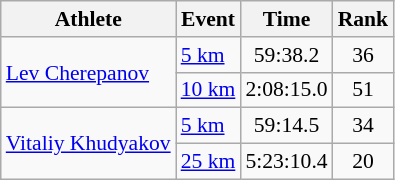<table class=wikitable style="font-size:90%;">
<tr>
<th>Athlete</th>
<th>Event</th>
<th>Time</th>
<th>Rank</th>
</tr>
<tr style="text-align:center">
<td style="text-align:left"rowspan=2><a href='#'>Lev Cherepanov</a></td>
<td style="text-align:left"><a href='#'>5 km</a></td>
<td>59:38.2</td>
<td>36</td>
</tr>
<tr style="text-align:center">
<td style="text-align:left"><a href='#'>10 km</a></td>
<td>2:08:15.0</td>
<td>51</td>
</tr>
<tr style="text-align:center">
<td style="text-align:left"rowspan=2><a href='#'>Vitaliy Khudyakov</a></td>
<td style="text-align:left"><a href='#'>5 km</a></td>
<td>59:14.5</td>
<td>34</td>
</tr>
<tr style="text-align:center">
<td style="text-align:left"><a href='#'>25 km</a></td>
<td>5:23:10.4</td>
<td>20</td>
</tr>
</table>
